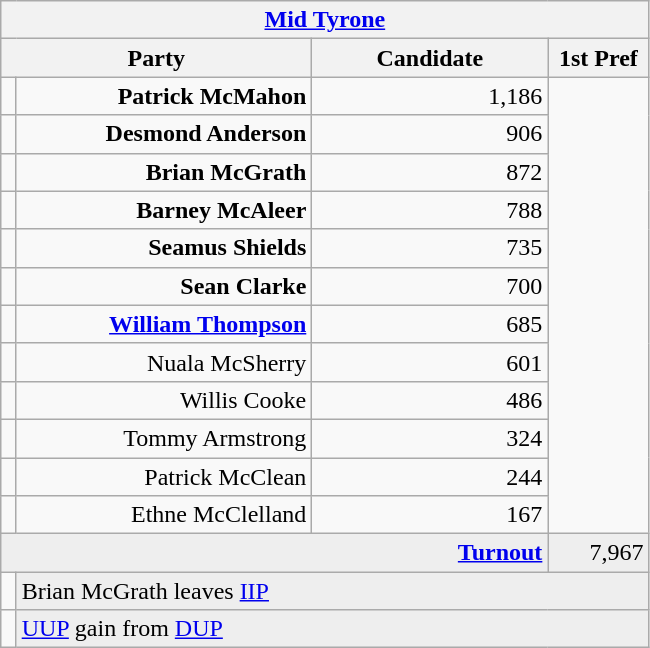<table class="wikitable">
<tr>
<th colspan="4" align="center"><a href='#'>Mid Tyrone</a></th>
</tr>
<tr>
<th colspan="2" align="center" width=200>Party</th>
<th width=150>Candidate</th>
<th width=60>1st Pref</th>
</tr>
<tr>
<td></td>
<td align="right"><strong>Patrick McMahon</strong></td>
<td align="right">1,186</td>
</tr>
<tr>
<td></td>
<td align="right"><strong>Desmond Anderson</strong></td>
<td align="right">906</td>
</tr>
<tr>
<td></td>
<td align="right"><strong>Brian McGrath</strong></td>
<td align="right">872</td>
</tr>
<tr>
<td></td>
<td align="right"><strong>Barney McAleer</strong></td>
<td align="right">788</td>
</tr>
<tr>
<td></td>
<td align="right"><strong>Seamus Shields</strong></td>
<td align="right">735</td>
</tr>
<tr>
<td></td>
<td align="right"><strong>Sean Clarke</strong></td>
<td align="right">700</td>
</tr>
<tr>
<td></td>
<td align="right"><strong><a href='#'>William Thompson</a></strong></td>
<td align="right">685</td>
</tr>
<tr>
<td></td>
<td align="right">Nuala McSherry</td>
<td align="right">601</td>
</tr>
<tr>
<td></td>
<td align="right">Willis Cooke</td>
<td align="right">486</td>
</tr>
<tr>
<td></td>
<td align="right">Tommy Armstrong</td>
<td align="right">324</td>
</tr>
<tr>
<td></td>
<td align="right">Patrick McClean</td>
<td align="right">244</td>
</tr>
<tr>
<td></td>
<td align="right">Ethne McClelland</td>
<td align="right">167</td>
</tr>
<tr bgcolor="EEEEEE">
<td colspan=3 align="right"><strong><a href='#'>Turnout</a></strong></td>
<td align="right">7,967</td>
</tr>
<tr>
<td bgcolor=></td>
<td colspan=3 bgcolor="EEEEEE">Brian McGrath leaves <a href='#'>IIP</a></td>
</tr>
<tr>
<td bgcolor=></td>
<td colspan=3 bgcolor="EEEEEE"><a href='#'>UUP</a> gain from <a href='#'>DUP</a></td>
</tr>
</table>
